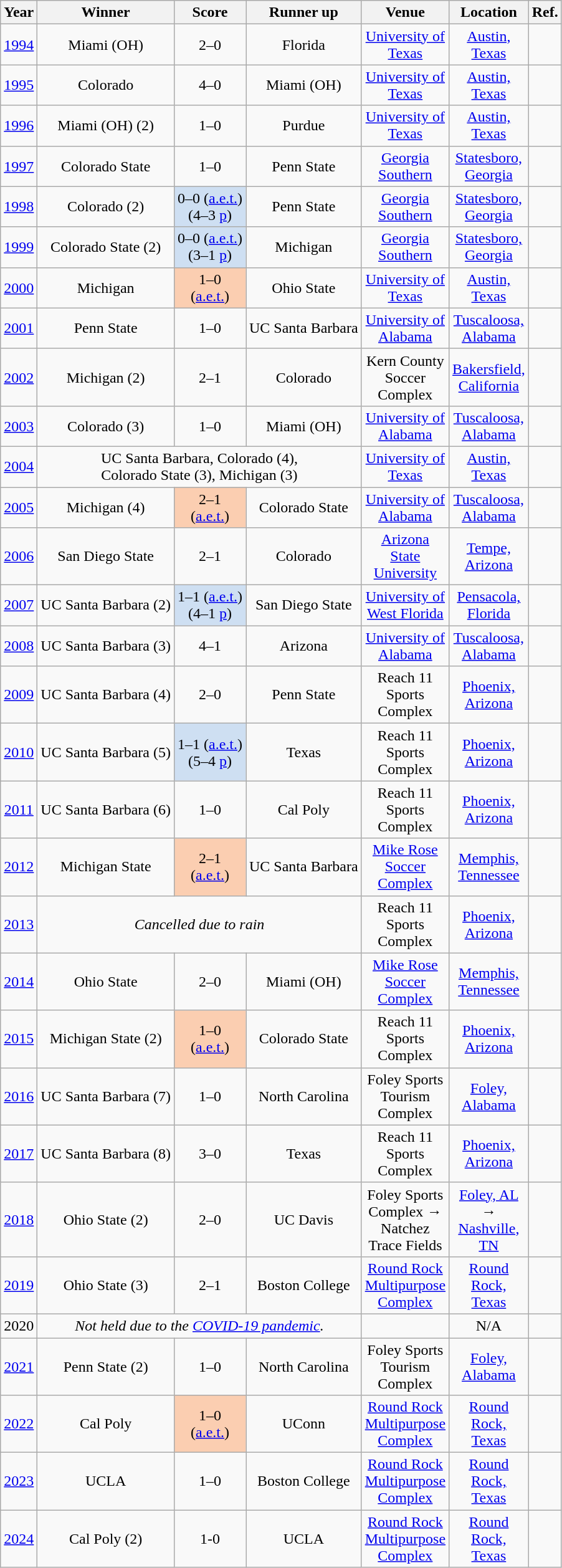<table class="wikitable sortable" style="text-align:center">
<tr>
<th>Year</th>
<th>Winner</th>
<th>Score</th>
<th>Runner up</th>
<th style="width: 2px;">Venue</th>
<th style="width: 70px;">Location</th>
<th class="unsortable">Ref.</th>
</tr>
<tr>
<td><a href='#'>1994</a></td>
<td>Miami (OH)</td>
<td>2–0</td>
<td>Florida</td>
<td><a href='#'>University of Texas</a></td>
<td><a href='#'>Austin,<br>Texas</a></td>
<td></td>
</tr>
<tr>
<td><a href='#'>1995</a></td>
<td>Colorado</td>
<td>4–0</td>
<td>Miami (OH)</td>
<td><a href='#'>University of Texas</a></td>
<td><a href='#'>Austin,<br>Texas</a></td>
<td></td>
</tr>
<tr>
<td><a href='#'>1996</a></td>
<td>Miami (OH) (2)</td>
<td>1–0</td>
<td>Purdue</td>
<td><a href='#'>University of Texas</a></td>
<td><a href='#'>Austin,<br>Texas</a></td>
<td></td>
</tr>
<tr>
<td><a href='#'>1997</a></td>
<td>Colorado State</td>
<td>1–0</td>
<td>Penn State</td>
<td><a href='#'>Georgia Southern</a></td>
<td><a href='#'>Statesboro,<br>Georgia</a></td>
<td></td>
</tr>
<tr>
<td><a href='#'>1998</a></td>
<td>Colorado (2)</td>
<td bgcolor=cedff2>0–0 (<a href='#'>a.e.t.</a>)<br>(4–3 <a href='#'>p</a>)</td>
<td>Penn State</td>
<td><a href='#'>Georgia Southern</a></td>
<td><a href='#'>Statesboro,<br>Georgia</a></td>
<td></td>
</tr>
<tr>
<td><a href='#'>1999</a></td>
<td>Colorado State (2)</td>
<td bgcolor=cedff2>0–0 (<a href='#'>a.e.t.</a>)<br>(3–1 <a href='#'>p</a>)</td>
<td>Michigan</td>
<td><a href='#'>Georgia Southern</a></td>
<td><a href='#'>Statesboro,<br>Georgia</a></td>
<td></td>
</tr>
<tr>
<td><a href='#'>2000</a></td>
<td>Michigan</td>
<td bgcolor=FBCEB1>1–0<br>(<a href='#'>a.e.t.</a>)</td>
<td>Ohio State</td>
<td><a href='#'>University of Texas</a></td>
<td><a href='#'>Austin,<br>Texas</a></td>
<td></td>
</tr>
<tr>
<td><a href='#'>2001</a></td>
<td>Penn State</td>
<td>1–0</td>
<td>UC Santa Barbara</td>
<td><a href='#'>University of Alabama</a></td>
<td><a href='#'>Tuscaloosa,<br>Alabama</a></td>
<td></td>
</tr>
<tr>
<td><a href='#'>2002</a></td>
<td>Michigan (2)</td>
<td>2–1</td>
<td>Colorado</td>
<td>Kern County Soccer Complex</td>
<td><a href='#'>Bakersfield,<br>California</a></td>
<td></td>
</tr>
<tr>
<td><a href='#'>2003</a></td>
<td>Colorado (3)</td>
<td>1–0</td>
<td>Miami (OH)</td>
<td><a href='#'>University of Alabama</a></td>
<td><a href='#'>Tuscaloosa,<br>Alabama</a></td>
<td></td>
</tr>
<tr>
<td><a href='#'>2004</a></td>
<td colspan="3">UC Santa Barbara, Colorado (4),<br>Colorado State (3), Michigan (3)</td>
<td><a href='#'>University of Texas</a></td>
<td><a href='#'>Austin,<br>Texas</a></td>
<td></td>
</tr>
<tr>
<td><a href='#'>2005</a></td>
<td>Michigan (4)</td>
<td bgcolor=FBCEB1>2–1<br>(<a href='#'>a.e.t.</a>)</td>
<td>Colorado State</td>
<td><a href='#'>University of Alabama</a></td>
<td><a href='#'>Tuscaloosa,<br>Alabama</a></td>
<td></td>
</tr>
<tr>
<td><a href='#'>2006</a></td>
<td>San Diego State</td>
<td>2–1</td>
<td>Colorado</td>
<td><a href='#'>Arizona State University</a></td>
<td><a href='#'>Tempe,<br>Arizona</a></td>
<td></td>
</tr>
<tr>
<td><a href='#'>2007</a></td>
<td>UC Santa Barbara (2)</td>
<td bgcolor=cedff2>1–1 (<a href='#'>a.e.t.</a>)<br>(4–1 <a href='#'>p</a>)</td>
<td>San Diego State</td>
<td><a href='#'>University of West Florida</a></td>
<td><a href='#'>Pensacola,<br>Florida</a></td>
<td></td>
</tr>
<tr>
<td><a href='#'>2008</a></td>
<td>UC Santa Barbara (3)</td>
<td>4–1</td>
<td>Arizona</td>
<td><a href='#'>University of Alabama</a></td>
<td><a href='#'>Tuscaloosa,<br>Alabama</a></td>
<td></td>
</tr>
<tr>
<td><a href='#'>2009</a></td>
<td>UC Santa Barbara (4)</td>
<td>2–0</td>
<td>Penn State</td>
<td>Reach 11 Sports Complex</td>
<td><a href='#'>Phoenix,<br>Arizona</a></td>
<td></td>
</tr>
<tr>
<td><a href='#'>2010</a></td>
<td>UC Santa Barbara (5)</td>
<td bgcolor=cedff2>1–1 (<a href='#'>a.e.t.</a>)<br>(5–4 <a href='#'>p</a>)</td>
<td>Texas</td>
<td>Reach 11 Sports Complex</td>
<td><a href='#'>Phoenix,<br>Arizona</a></td>
<td></td>
</tr>
<tr>
<td><a href='#'>2011</a></td>
<td>UC Santa Barbara (6)</td>
<td>1–0</td>
<td>Cal Poly</td>
<td>Reach 11 Sports Complex</td>
<td><a href='#'>Phoenix,<br>Arizona</a></td>
<td></td>
</tr>
<tr>
<td><a href='#'>2012</a></td>
<td>Michigan State</td>
<td bgcolor=FBCEB1>2–1<br>(<a href='#'>a.e.t.</a>)</td>
<td>UC Santa Barbara</td>
<td><a href='#'>Mike Rose Soccer Complex</a></td>
<td><a href='#'>Memphis,<br>Tennessee</a></td>
<td></td>
</tr>
<tr>
<td><a href='#'>2013</a></td>
<td colspan="3"><em>Cancelled due to rain</em></td>
<td>Reach 11 Sports Complex</td>
<td><a href='#'>Phoenix,<br>Arizona</a></td>
<td></td>
</tr>
<tr>
<td><a href='#'>2014</a></td>
<td>Ohio State</td>
<td>2–0</td>
<td>Miami (OH)</td>
<td><a href='#'>Mike Rose Soccer Complex</a></td>
<td><a href='#'>Memphis,<br>Tennessee</a></td>
<td></td>
</tr>
<tr>
<td><a href='#'>2015</a></td>
<td>Michigan State (2)</td>
<td bgcolor=FBCEB1>1–0<br>(<a href='#'>a.e.t.</a>)</td>
<td>Colorado State</td>
<td>Reach 11 Sports Complex</td>
<td><a href='#'>Phoenix,<br>Arizona</a></td>
<td></td>
</tr>
<tr>
<td><a href='#'>2016</a></td>
<td>UC Santa Barbara (7)</td>
<td>1–0</td>
<td>North Carolina</td>
<td>Foley Sports Tourism Complex</td>
<td><a href='#'>Foley,<br>Alabama</a></td>
<td></td>
</tr>
<tr>
<td><a href='#'>2017</a></td>
<td>UC Santa Barbara (8)</td>
<td>3–0</td>
<td>Texas</td>
<td>Reach 11 Sports Complex</td>
<td><a href='#'>Phoenix,<br>Arizona</a></td>
<td></td>
</tr>
<tr>
<td><a href='#'>2018</a></td>
<td>Ohio State (2)</td>
<td>2–0</td>
<td>UC Davis</td>
<td>Foley Sports Complex → Natchez Trace Fields</td>
<td><a href='#'>Foley, AL</a> →<br><a href='#'>Nashville, TN</a></td>
<td></td>
</tr>
<tr>
<td><a href='#'>2019</a></td>
<td>Ohio State (3)</td>
<td>2–1</td>
<td>Boston College</td>
<td><a href='#'>Round Rock Multipurpose Complex</a></td>
<td><a href='#'>Round Rock,<br>Texas</a></td>
<td></td>
</tr>
<tr>
<td>2020</td>
<td colspan="3"><em>Not held due to the <a href='#'>COVID-19 pandemic</a>.</em></td>
<td></td>
<td>N/A</td>
<td></td>
</tr>
<tr>
<td><a href='#'>2021</a></td>
<td>Penn State (2)</td>
<td>1–0</td>
<td>North Carolina</td>
<td>Foley Sports Tourism Complex</td>
<td><a href='#'>Foley,<br>Alabama</a></td>
<td></td>
</tr>
<tr>
<td><a href='#'>2022</a></td>
<td>Cal Poly</td>
<td bgcolor="#FBCEB1">1–0<br>(<a href='#'>a.e.t.</a>)</td>
<td>UConn</td>
<td><a href='#'>Round Rock Multipurpose Complex</a></td>
<td><a href='#'>Round Rock,<br>Texas</a></td>
<td></td>
</tr>
<tr>
<td><a href='#'>2023</a></td>
<td>UCLA</td>
<td>1–0</td>
<td>Boston College</td>
<td><a href='#'>Round Rock Multipurpose Complex</a></td>
<td><a href='#'>Round Rock,<br>Texas</a></td>
<td></td>
</tr>
<tr>
<td><a href='#'>2024</a></td>
<td>Cal Poly (2)</td>
<td>1-0</td>
<td>UCLA</td>
<td><a href='#'>Round Rock Multipurpose Complex</a></td>
<td><a href='#'>Round Rock,<br>Texas</a></td>
<td></td>
</tr>
</table>
